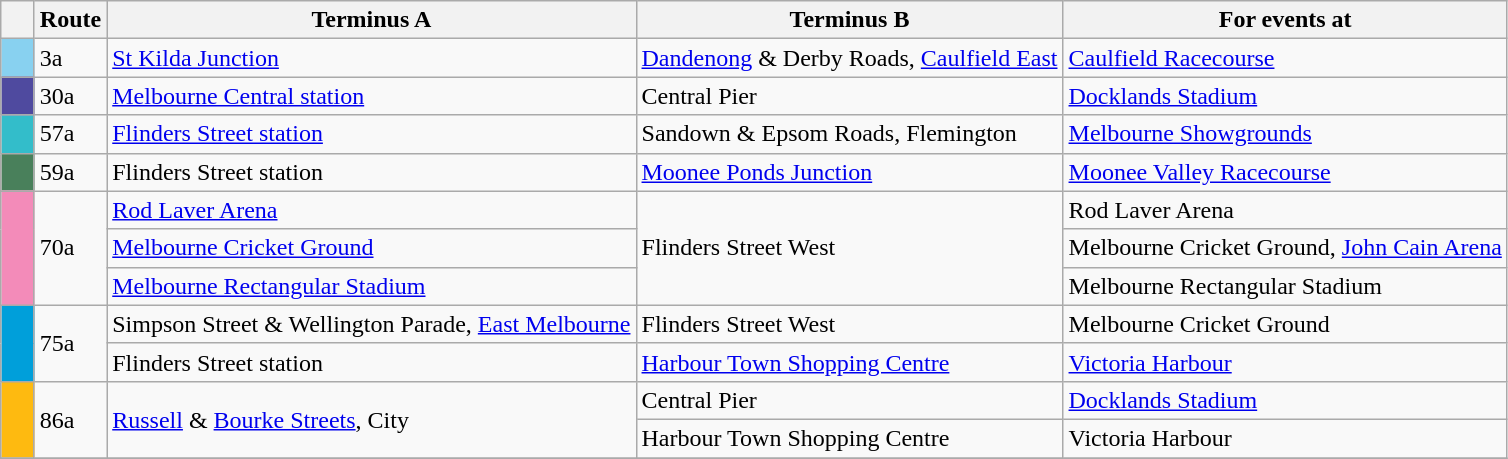<table class="wikitable sortable">
<tr>
<th class="unsortable" scope="col" style="width: 15px;"></th>
<th>Route</th>
<th>Terminus A</th>
<th>Terminus B</th>
<th>For events at</th>
</tr>
<tr>
<td style="background: #88D1F0;"></td>
<td>3a</td>
<td><a href='#'>St Kilda Junction</a></td>
<td><a href='#'>Dandenong</a> & Derby Roads, <a href='#'>Caulfield East</a></td>
<td><a href='#'>Caulfield Racecourse</a></td>
</tr>
<tr>
<td style="background: #4F4A9F;"></td>
<td>30a</td>
<td><a href='#'>Melbourne Central station</a></td>
<td>Central Pier</td>
<td><a href='#'>Docklands Stadium</a></td>
</tr>
<tr>
<td style="background: #33BDCA;"></td>
<td>57a</td>
<td><a href='#'>Flinders Street station</a></td>
<td>Sandown & Epsom Roads, Flemington</td>
<td><a href='#'>Melbourne Showgrounds</a></td>
</tr>
<tr>
<td style="background: #49805B;"></td>
<td>59a</td>
<td>Flinders Street station</td>
<td><a href='#'>Moonee Ponds Junction</a></td>
<td><a href='#'>Moonee Valley Racecourse</a></td>
</tr>
<tr>
<td style="background: #F38BB9;" rowspan=3></td>
<td rowspan=3>70a</td>
<td><a href='#'>Rod Laver Arena</a></td>
<td rowspan=3>Flinders Street West</td>
<td>Rod Laver Arena</td>
</tr>
<tr>
<td><a href='#'>Melbourne Cricket Ground</a></td>
<td>Melbourne Cricket Ground, <a href='#'>John Cain Arena</a></td>
</tr>
<tr>
<td><a href='#'>Melbourne Rectangular Stadium</a></td>
<td>Melbourne Rectangular Stadium</td>
</tr>
<tr>
<td style="background: #009FDA;" rowspan=2></td>
<td rowspan=2>75a</td>
<td>Simpson Street & Wellington Parade, <a href='#'>East Melbourne</a></td>
<td>Flinders Street West</td>
<td>Melbourne Cricket Ground</td>
</tr>
<tr>
<td>Flinders Street station</td>
<td><a href='#'>Harbour Town Shopping Centre</a></td>
<td><a href='#'>Victoria Harbour</a></td>
</tr>
<tr>
<td style="background: #FEBA10;" rowspan=2></td>
<td rowspan=2>86a</td>
<td rowspan=2><a href='#'>Russell</a> & <a href='#'>Bourke Streets</a>, City</td>
<td>Central Pier</td>
<td><a href='#'>Docklands Stadium</a></td>
</tr>
<tr>
<td>Harbour Town Shopping Centre</td>
<td>Victoria Harbour</td>
</tr>
<tr>
</tr>
</table>
